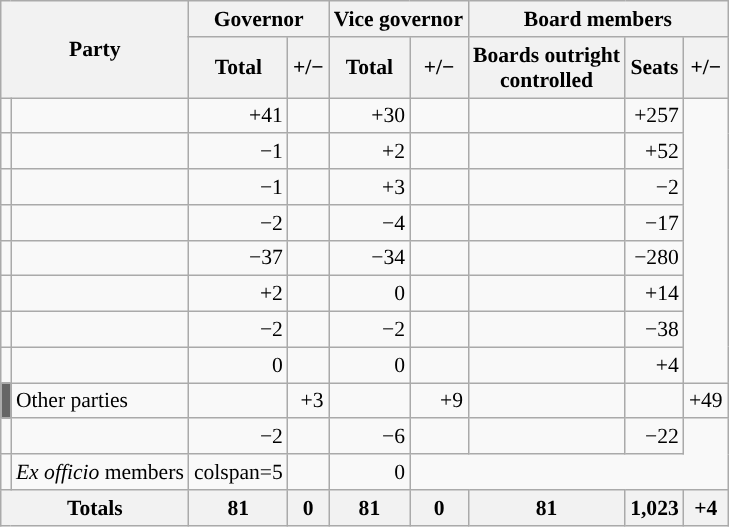<table class="wikitable" style="text-align:right; font-size:90%;">
<tr>
<th colspan="2" rowspan="2">Party</th>
<th colspan="2">Governor</th>
<th colspan="2">Vice governor</th>
<th colspan="3">Board members</th>
</tr>
<tr>
<th>Total</th>
<th>+/−</th>
<th>Total</th>
<th>+/−</th>
<th>Boards outright<br>controlled</th>
<th>Seats</th>
<th>+/−</th>
</tr>
<tr>
<td></td>
<td></td>
<td>+41</td>
<td></td>
<td>+30</td>
<td></td>
<td></td>
<td>+257</td>
</tr>
<tr>
<td></td>
<td></td>
<td>−1</td>
<td></td>
<td>+2</td>
<td></td>
<td></td>
<td>+52</td>
</tr>
<tr>
<td></td>
<td></td>
<td>−1</td>
<td></td>
<td>+3</td>
<td></td>
<td></td>
<td>−2</td>
</tr>
<tr>
<td></td>
<td></td>
<td>−2</td>
<td></td>
<td>−4</td>
<td></td>
<td></td>
<td>−17</td>
</tr>
<tr>
<td></td>
<td></td>
<td>−37</td>
<td></td>
<td>−34</td>
<td></td>
<td></td>
<td>−280</td>
</tr>
<tr>
<td></td>
<td></td>
<td>+2</td>
<td></td>
<td>0</td>
<td></td>
<td></td>
<td>+14</td>
</tr>
<tr>
<td></td>
<td></td>
<td>−2</td>
<td></td>
<td>−2</td>
<td></td>
<td></td>
<td>−38</td>
</tr>
<tr>
<td></td>
<td></td>
<td>0</td>
<td></td>
<td>0</td>
<td></td>
<td></td>
<td>+4</td>
</tr>
<tr>
<td bgcolor=#666666></td>
<td align="left">Other parties</td>
<td></td>
<td>+3</td>
<td></td>
<td>+9</td>
<td></td>
<td></td>
<td>+49</td>
</tr>
<tr>
<td></td>
<td></td>
<td>−2</td>
<td></td>
<td>−6</td>
<td></td>
<td></td>
<td>−22</td>
</tr>
<tr>
<td></td>
<td align="left"><em>Ex officio</em> members</td>
<td>colspan=5 </td>
<td></td>
<td>0</td>
</tr>
<tr>
<th colspan="2">Totals</th>
<th>81</th>
<th>0</th>
<th>81</th>
<th>0</th>
<th>81</th>
<th>1,023</th>
<th>+4</th>
</tr>
</table>
